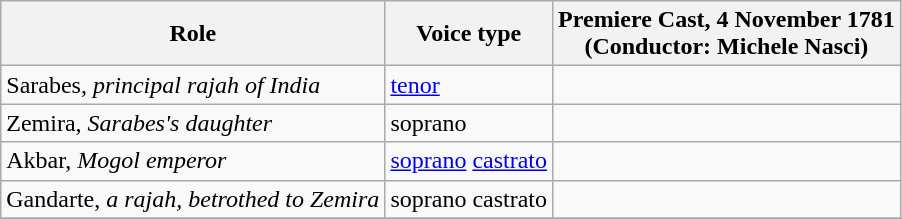<table class="wikitable">
<tr>
<th>Role</th>
<th>Voice type</th>
<th>Premiere Cast, 4  November 1781<br>(Conductor: Michele Nasci)</th>
</tr>
<tr>
<td>Sarabes, <em>principal rajah of India</em></td>
<td><a href='#'>tenor</a></td>
<td></td>
</tr>
<tr>
<td>Zemira, <em>Sarabes's daughter</em></td>
<td>soprano</td>
<td></td>
</tr>
<tr>
<td>Akbar, <em>Mogol emperor</em></td>
<td><a href='#'>soprano</a> <a href='#'>castrato</a></td>
<td></td>
</tr>
<tr>
<td>Gandarte, <em>a rajah, betrothed to Zemira</em></td>
<td>soprano castrato</td>
<td></td>
</tr>
<tr>
</tr>
</table>
